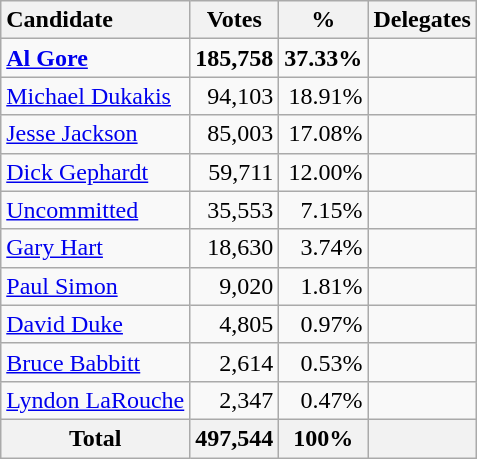<table class="wikitable sortable" style="text-align:right;">
<tr>
<th style="text-align:left;">Candidate</th>
<th>Votes</th>
<th>%</th>
<th>Delegates</th>
</tr>
<tr>
<td style="text-align:left;" data-sort-name="Gore, Al"><strong><a href='#'>Al Gore</a></strong></td>
<td><strong>185,758</strong></td>
<td><strong>37.33%</strong></td>
<td style="text-align:center;"></td>
</tr>
<tr>
<td style="text-align:left;" data-sort-name="Dukakis, Michael"><a href='#'>Michael Dukakis</a></td>
<td>94,103</td>
<td>18.91%</td>
<td style="text-align:center;"></td>
</tr>
<tr>
<td style="text-align:left;" data-sort-name="Jackson, Jesse"><a href='#'>Jesse Jackson</a></td>
<td>85,003</td>
<td>17.08%</td>
<td style="text-align:center;"></td>
</tr>
<tr>
<td style="text-align:left;" data-sort-name="Gephardt, Dick"><a href='#'>Dick Gephardt</a></td>
<td>59,711</td>
<td>12.00%</td>
<td style="text-align:center;"></td>
</tr>
<tr>
<td style="text-align:left;" data-sort-name="Uncommitted"><a href='#'>Uncommitted</a></td>
<td>35,553</td>
<td>7.15%</td>
<td style="text-align:center;"></td>
</tr>
<tr>
<td style="text-align:left;" data-sort-name="Hart, Gary"><a href='#'>Gary Hart</a></td>
<td>18,630</td>
<td>3.74%</td>
<td style="text-align:center;"></td>
</tr>
<tr>
<td style="text-align:left;" data-sort-name="Simon, Paul"><a href='#'>Paul Simon</a></td>
<td>9,020</td>
<td>1.81%</td>
<td style="text-align:center;"></td>
</tr>
<tr>
<td style="text-align:left;" data-sort-name="Duke, David"><a href='#'>David Duke</a></td>
<td>4,805</td>
<td>0.97%</td>
<td style="text-align:center;"></td>
</tr>
<tr>
<td style="text-align:left;" data-sort-name="Babbitt, Bruce"><a href='#'>Bruce Babbitt</a></td>
<td>2,614</td>
<td>0.53%</td>
<td style="text-align:center;"></td>
</tr>
<tr>
<td style="text-align:left;" data-sort-name="LaRouche, Lyndon"><a href='#'>Lyndon LaRouche</a></td>
<td>2,347</td>
<td>0.47%</td>
<td style="text-align:center;"></td>
</tr>
<tr>
<th>Total</th>
<th>497,544</th>
<th>100%</th>
<th></th>
</tr>
</table>
